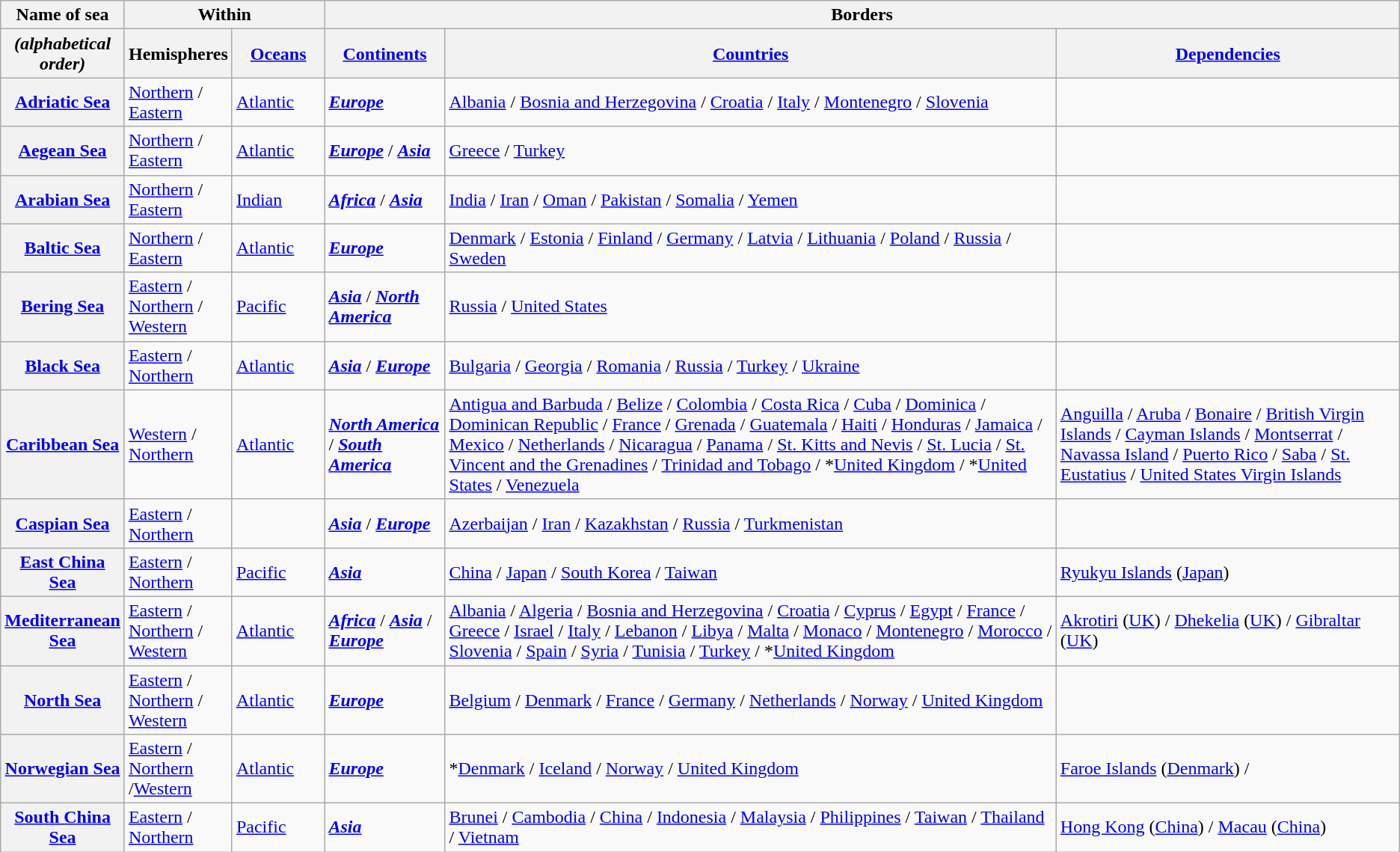<table class="wikitable" style="text-align:left">
<tr>
<th width = "50">Name of sea</th>
<th width = "150" colspan="2">Within</th>
<th colspan="3">Borders</th>
</tr>
<tr>
<th><em>(alphabetical order)</em></th>
<th width = "75">Hemispheres</th>
<th width = "75"><a href='#'>Oceans</a></th>
<th width = "100"><a href='#'>Continents</a></th>
<th><a href='#'>Countries</a></th>
<th><a href='#'>Dependencies</a></th>
</tr>
<tr>
<th><a href='#'>Adriatic Sea</a></th>
<td><a href='#'>Northern</a> / <a href='#'>Eastern</a></td>
<td><a href='#'>Atlantic</a></td>
<td><strong><em><a href='#'>Europe</a></em></strong></td>
<td><a href='#'>Albania</a> / <a href='#'>Bosnia and Herzegovina</a> / <a href='#'>Croatia</a> / <a href='#'>Italy</a> / <a href='#'>Montenegro</a> / <a href='#'>Slovenia</a></td>
<td></td>
</tr>
<tr>
<th><a href='#'>Aegean Sea</a></th>
<td><a href='#'>Northern</a> / <a href='#'>Eastern</a></td>
<td><a href='#'>Atlantic</a></td>
<td><strong><em><a href='#'>Europe</a></em></strong> / <strong><em><a href='#'>Asia</a></em></strong></td>
<td><a href='#'>Greece</a> / <a href='#'>Turkey</a></td>
<td></td>
</tr>
<tr>
<th><a href='#'>Arabian Sea</a></th>
<td><a href='#'>Northern</a> / <a href='#'>Eastern</a></td>
<td><a href='#'>Indian</a></td>
<td><strong><em><a href='#'>Africa</a></em></strong> / <strong><em><a href='#'>Asia</a></em></strong></td>
<td><a href='#'>India</a> / <a href='#'>Iran</a> / <a href='#'>Oman</a> / <a href='#'>Pakistan</a> / <a href='#'>Somalia</a> / <a href='#'>Yemen</a></td>
<td></td>
</tr>
<tr>
<th><a href='#'>Baltic Sea</a></th>
<td><a href='#'>Northern</a> / <a href='#'>Eastern</a></td>
<td><a href='#'>Atlantic</a></td>
<td><strong><em><a href='#'>Europe</a></em></strong></td>
<td><a href='#'>Denmark</a> / <a href='#'>Estonia</a> / <a href='#'>Finland</a> / <a href='#'>Germany</a> / <a href='#'>Latvia</a> / <a href='#'>Lithuania</a> / <a href='#'>Poland</a> / <a href='#'>Russia</a> / <a href='#'>Sweden</a></td>
<td></td>
</tr>
<tr>
<th><a href='#'>Bering Sea</a></th>
<td><a href='#'>Eastern</a> / <a href='#'>Northern</a> / <a href='#'>Western</a></td>
<td><a href='#'>Pacific</a></td>
<td><strong><em><a href='#'>Asia</a></em></strong> / <strong><em><a href='#'>North America</a></em></strong></td>
<td><a href='#'>Russia</a> / <a href='#'>United States</a></td>
<td></td>
</tr>
<tr>
<th><a href='#'>Black Sea</a></th>
<td><a href='#'>Eastern</a> / <a href='#'>Northern</a></td>
<td><a href='#'>Atlantic</a></td>
<td><strong><em><a href='#'>Asia</a></em></strong> / <strong><em><a href='#'>Europe</a></em></strong></td>
<td><a href='#'>Bulgaria</a> / <a href='#'>Georgia</a> / <a href='#'>Romania</a> / <a href='#'>Russia</a> / <a href='#'>Turkey</a> / <a href='#'>Ukraine</a></td>
<td></td>
</tr>
<tr>
<th><a href='#'>Caribbean Sea</a></th>
<td><a href='#'>Western</a> / <a href='#'>Northern</a></td>
<td><a href='#'>Atlantic</a></td>
<td><strong><em><a href='#'>North America</a></em></strong> / <strong><em><a href='#'>South America</a></em></strong></td>
<td><a href='#'>Antigua and Barbuda</a> / <a href='#'>Belize</a> / <a href='#'>Colombia</a> / <a href='#'>Costa Rica</a> / <a href='#'>Cuba</a> / <a href='#'>Dominica</a> / <a href='#'>Dominican Republic</a> / <a href='#'>France</a> / <a href='#'>Grenada</a> / <a href='#'>Guatemala</a> / <a href='#'>Haiti</a> / <a href='#'>Honduras</a> / <a href='#'>Jamaica</a> / <a href='#'>Mexico</a> / <a href='#'>Netherlands</a> / <a href='#'>Nicaragua</a> / <a href='#'>Panama</a> / <a href='#'>St. Kitts and Nevis</a> / <a href='#'>St. Lucia</a> / <a href='#'>St. Vincent and the Grenadines</a> / <a href='#'>Trinidad and Tobago</a> / *<a href='#'>United Kingdom</a> / *<a href='#'>United States</a> / <a href='#'>Venezuela</a></td>
<td><a href='#'>Anguilla</a> / <a href='#'>Aruba</a> / <a href='#'>Bonaire</a> / <a href='#'>British Virgin Islands</a> / <a href='#'>Cayman Islands</a> / <a href='#'>Montserrat</a> / <a href='#'>Navassa Island</a> / <a href='#'>Puerto Rico</a> / <a href='#'>Saba</a> / <a href='#'>St. Eustatius</a> / <a href='#'>United States Virgin Islands</a></td>
</tr>
<tr>
<th><a href='#'>Caspian Sea</a></th>
<td><a href='#'>Eastern</a> / <a href='#'>Northern</a></td>
<td></td>
<td><strong><em><a href='#'>Asia</a></em></strong> / <em> <strong><a href='#'>Europe</a></strong> </em></td>
<td><a href='#'>Azerbaijan</a> / <a href='#'>Iran</a> / <a href='#'>Kazakhstan</a> / <a href='#'>Russia</a> / <a href='#'>Turkmenistan</a></td>
<td></td>
</tr>
<tr>
<th><a href='#'>East China Sea</a></th>
<td><a href='#'>Eastern</a> / <a href='#'>Northern</a></td>
<td><a href='#'>Pacific</a></td>
<td><strong><em><a href='#'>Asia</a></em></strong></td>
<td><a href='#'>China</a> / <a href='#'>Japan</a> / <a href='#'>South Korea</a> / <a href='#'>Taiwan</a></td>
<td><a href='#'>Ryukyu Islands</a> (<a href='#'>Japan</a>)</td>
</tr>
<tr>
<th><a href='#'>Mediterranean Sea</a></th>
<td><a href='#'>Eastern</a> / <a href='#'>Northern</a> / <a href='#'>Western</a></td>
<td><a href='#'>Atlantic</a></td>
<td><em> <strong><a href='#'>Africa</a></strong> </em> / <em> <strong><a href='#'>Asia</a></strong> </em> / <em> <strong><a href='#'>Europe</a></strong> </em></td>
<td><a href='#'>Albania</a> / <a href='#'>Algeria</a> / <a href='#'>Bosnia and Herzegovina</a> / <a href='#'>Croatia</a> / <a href='#'>Cyprus</a> / <a href='#'>Egypt</a> / <a href='#'>France</a> / <a href='#'>Greece</a> / <a href='#'>Israel</a> / <a href='#'>Italy</a> / <a href='#'>Lebanon</a> / <a href='#'>Libya</a> / <a href='#'>Malta</a> / <a href='#'>Monaco</a> / <a href='#'>Montenegro</a> / <a href='#'>Morocco</a> / <a href='#'>Slovenia</a> / <a href='#'>Spain</a> / <a href='#'>Syria</a> / <a href='#'>Tunisia</a> / <a href='#'>Turkey</a> / *<a href='#'>United Kingdom</a></td>
<td><a href='#'>Akrotiri</a> (<a href='#'>UK</a>) / <a href='#'>Dhekelia</a> (<a href='#'>UK</a>) / <a href='#'>Gibraltar</a> (<a href='#'>UK</a>)</td>
</tr>
<tr>
<th><a href='#'>North Sea</a></th>
<td><a href='#'>Eastern</a> / <a href='#'>Northern</a> / <a href='#'>Western</a></td>
<td><a href='#'>Atlantic</a></td>
<td><strong><em><a href='#'>Europe</a></em></strong></td>
<td><a href='#'>Belgium</a> / <a href='#'>Denmark</a> / <a href='#'>France</a> / <a href='#'>Germany</a> / <a href='#'>Netherlands</a> / <a href='#'>Norway</a> / <a href='#'>United Kingdom</a></td>
<td></td>
</tr>
<tr>
<th><a href='#'>Norwegian Sea</a></th>
<td><a href='#'>Eastern</a> / <a href='#'>Northern</a> /<a href='#'>Western</a></td>
<td><a href='#'>Atlantic</a></td>
<td><strong><em><a href='#'>Europe</a></em></strong></td>
<td>*<a href='#'>Denmark</a> / <a href='#'>Iceland</a> / <a href='#'>Norway</a> / <a href='#'>United Kingdom</a></td>
<td><a href='#'>Faroe Islands</a> (<a href='#'>Denmark</a>) /</td>
</tr>
<tr>
<th><a href='#'>South China Sea</a></th>
<td><a href='#'>Eastern</a> / <a href='#'>Northern</a></td>
<td><a href='#'>Pacific</a></td>
<td><strong><em><a href='#'>Asia</a></em></strong></td>
<td><a href='#'>Brunei</a> / <a href='#'>Cambodia</a> / <a href='#'>China</a> / <a href='#'>Indonesia</a> / <a href='#'>Malaysia</a> / <a href='#'>Philippines</a> /  <a href='#'>Taiwan</a> / <a href='#'>Thailand</a> / <a href='#'>Vietnam</a></td>
<td><a href='#'>Hong Kong</a> (<a href='#'>China</a>) / <a href='#'>Macau</a> (<a href='#'>China</a>)</td>
</tr>
</table>
